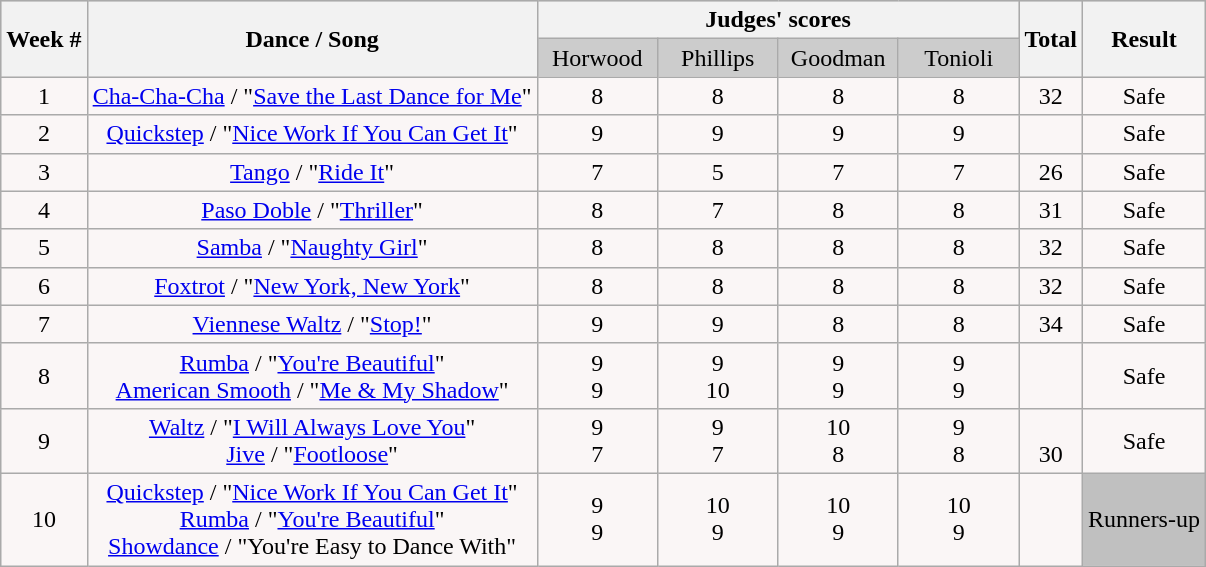<table class="wikitable collapsible collapsed">
<tr style="text-align:Center; background:#ccc;">
<th rowspan="2">Week #</th>
<th rowspan="2">Dance / Song</th>
<th colspan="4">Judges' scores</th>
<th rowspan="2">Total</th>
<th rowspan="2">Result</th>
</tr>
<tr style="text-align:center; background:#ccc;">
<td style="width:10%; ">Horwood</td>
<td style="width:10%; ">Phillips</td>
<td style="width:10%; ">Goodman</td>
<td style="width:10%; ">Tonioli</td>
</tr>
<tr style="text-align: center; background:#faf6f6;">
<td>1</td>
<td><a href='#'>Cha-Cha-Cha</a> / "<a href='#'>Save the Last Dance for Me</a>"</td>
<td>8</td>
<td>8</td>
<td>8</td>
<td>8</td>
<td>32</td>
<td>Safe</td>
</tr>
<tr>
<td style="text-align:center; background:#faf6f6;">2</td>
<td style="text-align:center; background:#faf6f6;"><a href='#'>Quickstep</a> / "<a href='#'>Nice Work If You Can Get It</a>"</td>
<td style="text-align:center; background:#faf6f6;">9</td>
<td style="text-align:center; background:#faf6f6;">9</td>
<td style="text-align:center; background:#faf6f6;">9</td>
<td style="text-align:center; background:#faf6f6;">9</td>
<td style="text-align:center; background:#faf6f6;"></td>
<td style="text-align:center; background:#faf6f6;">Safe</td>
</tr>
<tr style="text-align:center; background:#faf6f6;">
<td>3</td>
<td><a href='#'>Tango</a> / "<a href='#'>Ride It</a>"</td>
<td>7</td>
<td>5</td>
<td>7</td>
<td>7</td>
<td>26</td>
<td>Safe</td>
</tr>
<tr style="text-align:center; background:#faf6f6;">
<td>4</td>
<td><a href='#'>Paso Doble</a> / "<a href='#'>Thriller</a>"</td>
<td>8</td>
<td>7</td>
<td>8</td>
<td>8</td>
<td>31</td>
<td>Safe</td>
</tr>
<tr style="text-align:center; background:#faf6f6;">
<td>5</td>
<td><a href='#'>Samba</a> / "<a href='#'>Naughty Girl</a>"</td>
<td>8</td>
<td>8</td>
<td>8</td>
<td>8</td>
<td>32</td>
<td>Safe</td>
</tr>
<tr style="text-align:center; background:#faf6f6;">
<td>6</td>
<td><a href='#'>Foxtrot</a> / "<a href='#'>New York, New York</a>"</td>
<td>8</td>
<td>8</td>
<td>8</td>
<td>8</td>
<td>32</td>
<td>Safe</td>
</tr>
<tr style="text-align:center; background:#faf6f6;">
<td>7</td>
<td><a href='#'>Viennese Waltz</a> / "<a href='#'>Stop!</a>"</td>
<td>9</td>
<td>9</td>
<td>8</td>
<td>8</td>
<td>34</td>
<td>Safe</td>
</tr>
<tr style="text-align:center; background:#faf6f6;">
<td>8</td>
<td><a href='#'>Rumba</a> / "<a href='#'>You're Beautiful</a>"<br><a href='#'>American Smooth</a> / "<a href='#'>Me & My Shadow</a>"</td>
<td>9<br>9</td>
<td>9<br>10</td>
<td>9<br>9</td>
<td>9<br>9</td>
<td><br></td>
<td>Safe</td>
</tr>
<tr style="text-align:center; background:#faf6f6;">
<td>9</td>
<td><a href='#'>Waltz</a> / "<a href='#'>I Will Always Love You</a>"<br><a href='#'>Jive</a> / "<a href='#'>Footloose</a>"</td>
<td>9<br>7</td>
<td>9<br>7</td>
<td>10<br>8</td>
<td>9<br>8</td>
<td><br>30</td>
<td>Safe</td>
</tr>
<tr style="text-align:center; background:#faf6f6;">
<td>10</td>
<td><a href='#'>Quickstep</a> / "<a href='#'>Nice Work If You Can Get It</a>"<br><a href='#'>Rumba</a> / "<a href='#'>You're Beautiful</a>"<br><a href='#'>Showdance</a> / "You're Easy to Dance With"</td>
<td>9<br>9</td>
<td>10<br>9</td>
<td>10<br>9</td>
<td>10<br>9</td>
<td><br></td>
<td style="background:silver;">Runners-up</td>
</tr>
</table>
